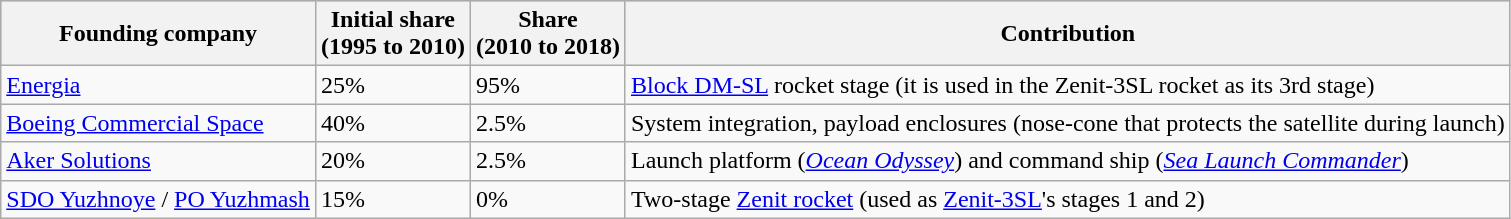<table class="wikitable">
<tr style="background:#ccc;">
<th>Founding company</th>
<th>Initial share<br>(1995 to 2010)</th>
<th>Share<br>(2010 to 2018)</th>
<th>Contribution</th>
</tr>
<tr>
<td><a href='#'>Energia</a></td>
<td>25%</td>
<td>95%</td>
<td><a href='#'>Block DM-SL</a> rocket stage (it is used in the Zenit-3SL rocket as its 3rd stage)</td>
</tr>
<tr>
<td><a href='#'>Boeing Commercial Space</a></td>
<td>40%</td>
<td>2.5%</td>
<td>System integration, payload enclosures (nose-cone that protects the satellite during launch)</td>
</tr>
<tr>
<td><a href='#'>Aker Solutions</a></td>
<td>20%</td>
<td>2.5%</td>
<td>Launch platform (<em><a href='#'>Ocean Odyssey</a></em>) and command ship (<em><a href='#'>Sea Launch Commander</a></em>)</td>
</tr>
<tr>
<td><a href='#'>SDO Yuzhnoye</a> / <a href='#'>PO Yuzhmash</a></td>
<td>15%</td>
<td>0%</td>
<td>Two-stage <a href='#'>Zenit rocket</a> (used as <a href='#'>Zenit-3SL</a>'s stages 1 and 2)</td>
</tr>
</table>
